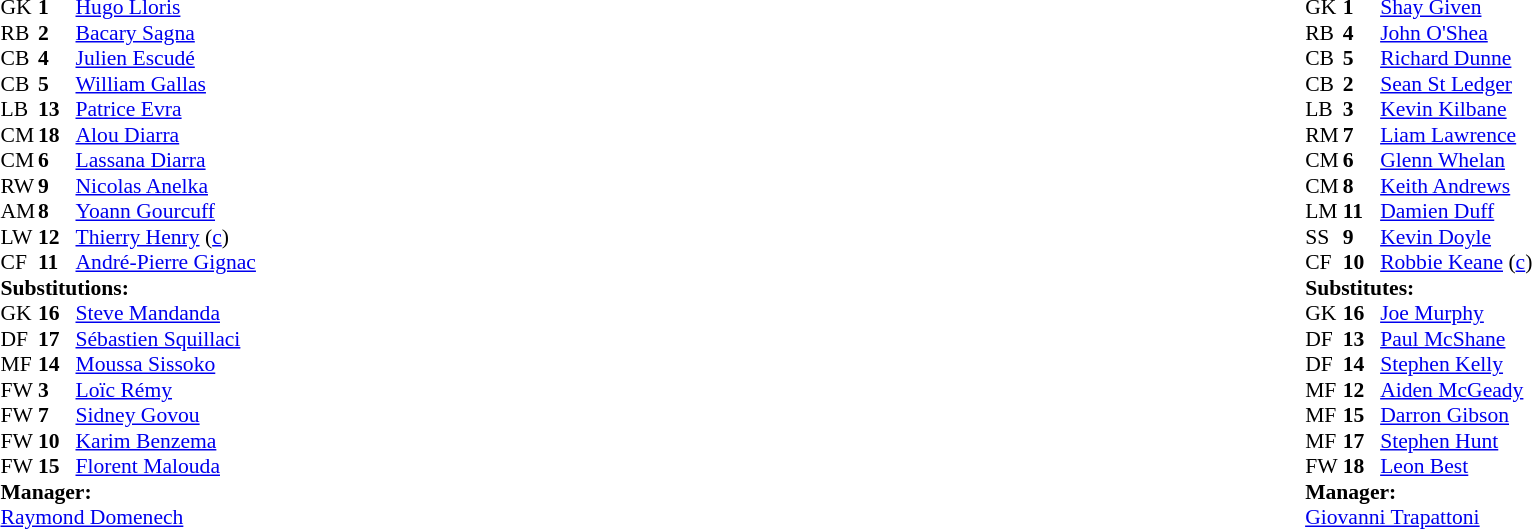<table style="width:100%;">
<tr>
<td style="vertical-align:top; width:50%;"><br><table style="font-size: 90%" cellspacing="0" cellpadding="0">
<tr>
<td colspan="4"></td>
</tr>
<tr>
<th width="25"></th>
<th width="25"></th>
</tr>
<tr>
<td>GK</td>
<td><strong>1</strong></td>
<td><a href='#'>Hugo Lloris</a></td>
</tr>
<tr>
<td>RB</td>
<td><strong>2</strong></td>
<td><a href='#'>Bacary Sagna</a></td>
</tr>
<tr>
<td>CB</td>
<td><strong>4</strong></td>
<td><a href='#'>Julien Escudé</a></td>
<td></td>
<td></td>
</tr>
<tr>
<td>CB</td>
<td><strong>5</strong></td>
<td><a href='#'>William Gallas</a></td>
</tr>
<tr>
<td>LB</td>
<td><strong>13</strong></td>
<td><a href='#'>Patrice Evra</a></td>
</tr>
<tr>
<td>CM</td>
<td><strong>18</strong></td>
<td><a href='#'>Alou Diarra</a></td>
</tr>
<tr>
<td>CM</td>
<td><strong>6</strong></td>
<td><a href='#'>Lassana Diarra</a></td>
</tr>
<tr>
<td>RW</td>
<td><strong>9</strong></td>
<td><a href='#'>Nicolas Anelka</a></td>
</tr>
<tr>
<td>AM</td>
<td><strong>8</strong></td>
<td><a href='#'>Yoann Gourcuff</a></td>
<td></td>
<td></td>
</tr>
<tr>
<td>LW</td>
<td><strong>12</strong></td>
<td><a href='#'>Thierry Henry</a> (<a href='#'>c</a>)</td>
</tr>
<tr>
<td>CF</td>
<td><strong>11</strong></td>
<td><a href='#'>André-Pierre Gignac</a></td>
<td></td>
<td></td>
</tr>
<tr>
<td colspan=3><strong>Substitutions:</strong></td>
</tr>
<tr>
<td>GK</td>
<td><strong>16</strong></td>
<td><a href='#'>Steve Mandanda</a></td>
</tr>
<tr>
<td>DF</td>
<td><strong>17</strong></td>
<td><a href='#'>Sébastien Squillaci</a></td>
<td></td>
<td></td>
</tr>
<tr>
<td>MF</td>
<td><strong>14</strong></td>
<td><a href='#'>Moussa Sissoko</a></td>
</tr>
<tr>
<td>FW</td>
<td><strong>3</strong></td>
<td><a href='#'>Loïc Rémy</a></td>
</tr>
<tr>
<td>FW</td>
<td><strong>7</strong></td>
<td><a href='#'>Sidney Govou</a></td>
<td></td>
<td></td>
</tr>
<tr>
<td>FW</td>
<td><strong>10</strong></td>
<td><a href='#'>Karim Benzema</a></td>
</tr>
<tr>
<td>FW</td>
<td><strong>15</strong></td>
<td><a href='#'>Florent Malouda</a></td>
<td></td>
<td></td>
</tr>
<tr>
<td colspan=3><strong>Manager:</strong></td>
</tr>
<tr>
<td colspan="4"><a href='#'>Raymond Domenech</a></td>
</tr>
</table>
</td>
<td valign="top"></td>
<td style="vertical-align:top; width:50%;"><br><table cellspacing="0" cellpadding="0" style="font-size:90%; margin:auto;">
<tr>
<td colspan="4"></td>
</tr>
<tr>
<th width=25></th>
<th width=25></th>
</tr>
<tr>
<td>GK</td>
<td><strong>1</strong></td>
<td><a href='#'>Shay Given</a></td>
</tr>
<tr>
<td>RB</td>
<td><strong>4</strong></td>
<td><a href='#'>John O'Shea</a></td>
<td></td>
<td></td>
</tr>
<tr>
<td>CB</td>
<td><strong>5</strong></td>
<td><a href='#'>Richard Dunne</a></td>
</tr>
<tr>
<td>CB</td>
<td><strong>2</strong></td>
<td><a href='#'>Sean St Ledger</a></td>
</tr>
<tr>
<td>LB</td>
<td><strong>3</strong></td>
<td><a href='#'>Kevin Kilbane</a></td>
<td></td>
</tr>
<tr>
<td>RM</td>
<td><strong>7</strong></td>
<td><a href='#'>Liam Lawrence</a></td>
<td></td>
<td></td>
</tr>
<tr>
<td>CM</td>
<td><strong>6</strong></td>
<td><a href='#'>Glenn Whelan</a></td>
<td></td>
<td></td>
</tr>
<tr>
<td>CM</td>
<td><strong>8</strong></td>
<td><a href='#'>Keith Andrews</a></td>
</tr>
<tr>
<td>LM</td>
<td><strong>11</strong></td>
<td><a href='#'>Damien Duff</a></td>
<td></td>
</tr>
<tr>
<td>SS</td>
<td><strong>9</strong></td>
<td><a href='#'>Kevin Doyle</a></td>
</tr>
<tr>
<td>CF</td>
<td><strong>10</strong></td>
<td><a href='#'>Robbie Keane</a> (<a href='#'>c</a>)</td>
</tr>
<tr>
<td colspan=3><strong>Substitutes:</strong></td>
</tr>
<tr>
<td>GK</td>
<td><strong>16</strong></td>
<td><a href='#'>Joe Murphy</a></td>
</tr>
<tr>
<td>DF</td>
<td><strong>13</strong></td>
<td><a href='#'>Paul McShane</a></td>
<td></td>
<td></td>
</tr>
<tr>
<td>DF</td>
<td><strong>14</strong></td>
<td><a href='#'>Stephen Kelly</a></td>
</tr>
<tr>
<td>MF</td>
<td><strong>12</strong></td>
<td><a href='#'>Aiden McGeady</a></td>
<td></td>
<td></td>
</tr>
<tr>
<td>MF</td>
<td><strong>15</strong></td>
<td><a href='#'>Darron Gibson</a></td>
<td></td>
<td></td>
</tr>
<tr>
<td>MF</td>
<td><strong>17</strong></td>
<td><a href='#'>Stephen Hunt</a></td>
</tr>
<tr>
<td>FW</td>
<td><strong>18</strong></td>
<td><a href='#'>Leon Best</a></td>
</tr>
<tr>
<td colspan=3><strong>Manager:</strong></td>
</tr>
<tr>
<td colspan="4"> <a href='#'>Giovanni Trapattoni</a></td>
</tr>
</table>
</td>
</tr>
</table>
